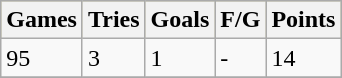<table class="wikitable">
<tr bgcolor=#bdb76b>
<th>Games</th>
<th>Tries</th>
<th>Goals</th>
<th>F/G</th>
<th>Points</th>
</tr>
<tr>
<td>95</td>
<td>3</td>
<td>1</td>
<td>-</td>
<td>14</td>
</tr>
<tr>
</tr>
</table>
